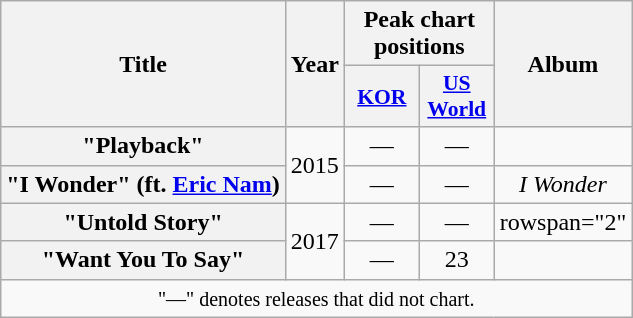<table class="wikitable plainrowheaders" style="text-align:center;" border="1">
<tr>
<th scope="col" rowspan="2">Title</th>
<th scope="col" rowspan="2">Year</th>
<th scope="col" colspan="2">Peak chart positions</th>
<th scope="col" rowspan="2">Album</th>
</tr>
<tr>
<th scope="col" style="width:3em;font-size:90%;"><a href='#'>KOR</a></th>
<th scope="col" style="width:3em;font-size:90%;"><a href='#'>US<br>World</a><br></th>
</tr>
<tr>
<th scope="row">"Playback" </th>
<td rowspan=2>2015</td>
<td>—</td>
<td>—</td>
<td></td>
</tr>
<tr>
<th scope="row">"I Wonder"  (ft. <a href='#'>Eric Nam</a>)</th>
<td>—</td>
<td>—</td>
<td><em>I Wonder</em></td>
</tr>
<tr>
<th scope="row">"Untold Story" </th>
<td rowspan=2>2017</td>
<td>—</td>
<td>—</td>
<td>rowspan="2" </td>
</tr>
<tr>
<th scope="row">"Want You To Say" </th>
<td>—</td>
<td>23</td>
</tr>
<tr>
<td colspan="6" align="center"><small>"—" denotes releases that did not chart.</small></td>
</tr>
</table>
